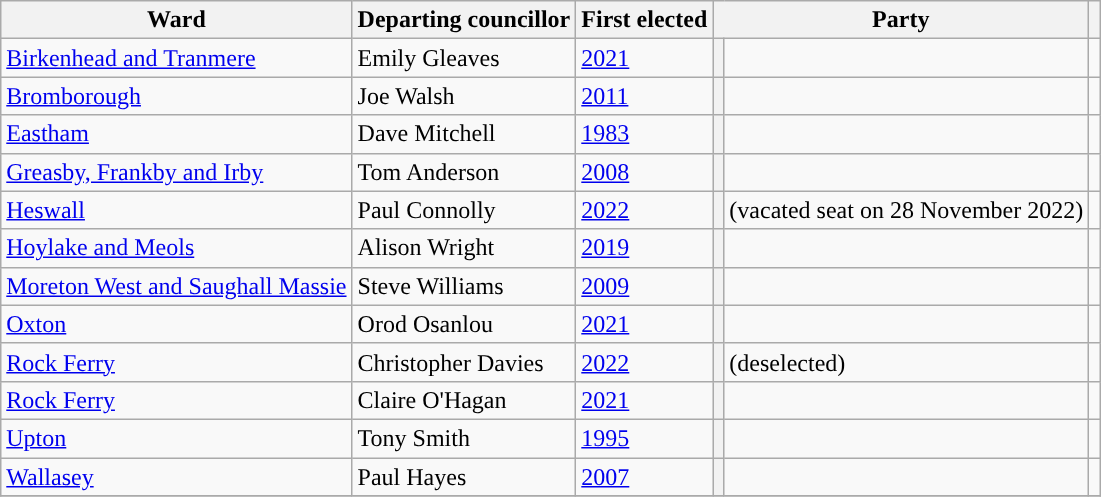<table class="wikitable sortable">
<tr>
<th>Ward</th>
<th>Departing councillor</th>
<th>First elected</th>
<th colspan="2">Party</th>
<th></th>
</tr>
<tr>
<td align="left"><a href='#'>Birkenhead and Tranmere</a></td>
<td align="left">Emily Gleaves</td>
<td align="left"><a href='#'>2021</a></td>
<th style="background-color: "></th>
<td><a href='#'></a></td>
<td align = center></td>
</tr>
<tr>
<td align="left"><a href='#'>Bromborough</a></td>
<td align="left">Joe Walsh</td>
<td align="left"><a href='#'>2011</a></td>
<th style="background-color: "></th>
<td><a href='#'></a></td>
<td align = center></td>
</tr>
<tr>
<td align="left"><a href='#'>Eastham</a></td>
<td align="left">Dave Mitchell</td>
<td align="left"><a href='#'>1983</a></td>
<th style="background-color: "></th>
<td><a href='#'></a></td>
<td align = center></td>
</tr>
<tr>
<td align="left"><a href='#'>Greasby, Frankby and Irby</a></td>
<td align="left">Tom Anderson</td>
<td align="left"><a href='#'>2008</a></td>
<th style="background-color: "></th>
<td><a href='#'></a></td>
<td align = center></td>
</tr>
<tr>
<td align="left"><a href='#'>Heswall</a></td>
<td align="left">Paul Connolly</td>
<td align="left"><a href='#'>2022</a></td>
<th style="background-color: "></th>
<td><a href='#'></a> (vacated seat on 28 November 2022)</td>
<td align = center></td>
</tr>
<tr>
<td align="left"><a href='#'>Hoylake and Meols</a></td>
<td align="left">Alison Wright</td>
<td align="left"><a href='#'>2019</a></td>
<th style="background-color: "></th>
<td><a href='#'></a></td>
<td align = center></td>
</tr>
<tr>
<td align="left"><a href='#'>Moreton West and Saughall Massie</a></td>
<td align="left">Steve Williams</td>
<td align="left"><a href='#'>2009</a></td>
<th style="background-color: "></th>
<td><a href='#'></a></td>
<td align = center></td>
</tr>
<tr>
<td align="left"><a href='#'>Oxton</a></td>
<td align="left">Orod Osanlou</td>
<td align="left"><a href='#'>2021</a></td>
<th style="background-color: "></th>
<td><a href='#'></a></td>
<td align = center></td>
</tr>
<tr>
<td align="left"><a href='#'>Rock Ferry</a></td>
<td align="left">Christopher Davies</td>
<td align="left"><a href='#'>2022</a></td>
<th style="background-color: "></th>
<td><a href='#'></a> (deselected)</td>
<td align = center></td>
</tr>
<tr>
<td align="left"><a href='#'>Rock Ferry</a></td>
<td align="left">Claire O'Hagan</td>
<td align="left"><a href='#'>2021</a></td>
<th style="background-color: "></th>
<td><a href='#'></a></td>
<td align = center></td>
</tr>
<tr>
<td align="left"><a href='#'>Upton</a></td>
<td align="left">Tony Smith</td>
<td align="left"><a href='#'>1995</a></td>
<th style="background-color: "></th>
<td><a href='#'></a></td>
<td align = center></td>
</tr>
<tr>
<td align="left"><a href='#'>Wallasey</a></td>
<td align="left">Paul Hayes</td>
<td align="left"><a href='#'>2007</a></td>
<th style="background-color: "></th>
<td><a href='#'></a></td>
<td align = center></td>
</tr>
<tr>
</tr>
</table>
